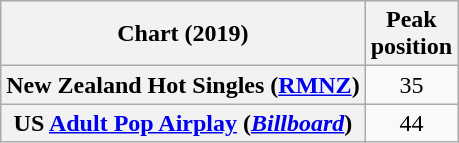<table class="wikitable plainrowheaders" style="text-align:center">
<tr>
<th scope="col">Chart (2019)</th>
<th scope="col">Peak<br>position</th>
</tr>
<tr>
<th scope="row">New Zealand Hot Singles (<a href='#'>RMNZ</a>)</th>
<td>35</td>
</tr>
<tr>
<th scope="row">US <a href='#'>Adult Pop Airplay</a> (<em><a href='#'>Billboard</a></em>)</th>
<td align="center">44</td>
</tr>
</table>
